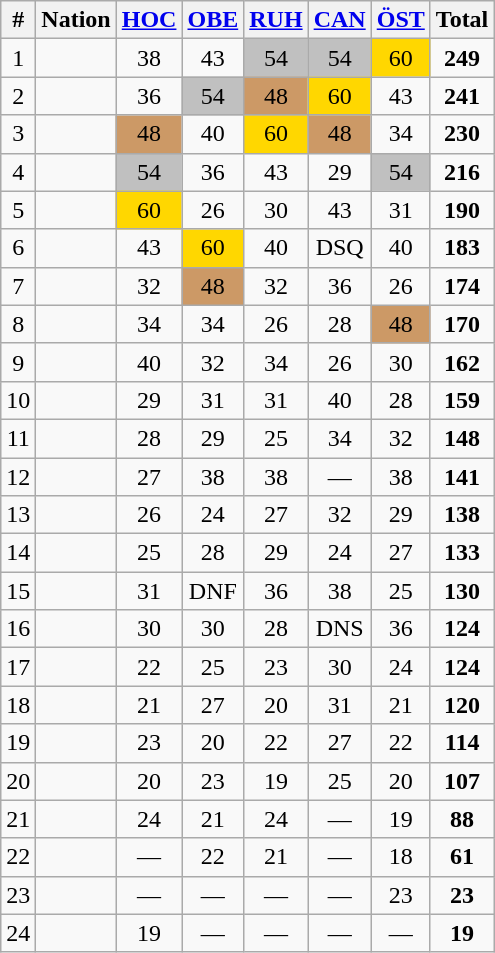<table class="wikitable sortable" style="text-align:center;">
<tr>
<th>#</th>
<th>Nation</th>
<th><a href='#'>HOC</a></th>
<th><a href='#'>OBE</a></th>
<th><a href='#'>RUH</a></th>
<th><a href='#'>CAN</a></th>
<th><a href='#'>ÖST</a></th>
<th><strong>Total</strong> </th>
</tr>
<tr>
<td>1</td>
<td align="left"></td>
<td>38</td>
<td>43</td>
<td bgcolor="silver">54</td>
<td bgcolor="silver">54</td>
<td bgcolor="gold">60</td>
<td><strong>249</strong></td>
</tr>
<tr>
<td>2</td>
<td align="left"></td>
<td>36</td>
<td bgcolor="silver">54</td>
<td bgcolor="CC9966">48</td>
<td bgcolor="gold">60</td>
<td>43</td>
<td><strong>241</strong></td>
</tr>
<tr>
<td>3</td>
<td align="left"></td>
<td bgcolor="CC9966">48</td>
<td>40</td>
<td bgcolor="gold">60</td>
<td bgcolor="CC9966">48</td>
<td>34</td>
<td><strong>230</strong></td>
</tr>
<tr>
<td>4</td>
<td align="left"></td>
<td bgcolor="silver">54</td>
<td>36</td>
<td>43</td>
<td>29</td>
<td bgcolor="silver">54</td>
<td><strong>216</strong></td>
</tr>
<tr>
<td>5</td>
<td align="left"></td>
<td bgcolor="gold">60</td>
<td>26</td>
<td>30</td>
<td>43</td>
<td>31</td>
<td><strong>190</strong></td>
</tr>
<tr>
<td>6</td>
<td align="left"></td>
<td>43</td>
<td bgcolor="gold">60</td>
<td>40</td>
<td>DSQ</td>
<td>40</td>
<td><strong>183</strong></td>
</tr>
<tr>
<td>7</td>
<td align="left"></td>
<td>32</td>
<td bgcolor="CC9966">48</td>
<td>32</td>
<td>36</td>
<td>26</td>
<td><strong>174</strong></td>
</tr>
<tr>
<td>8</td>
<td align="left"></td>
<td>34</td>
<td>34</td>
<td>26</td>
<td>28</td>
<td bgcolor="CC9966">48</td>
<td><strong>170</strong></td>
</tr>
<tr>
<td>9</td>
<td align="left"></td>
<td>40</td>
<td>32</td>
<td>34</td>
<td>26</td>
<td>30</td>
<td><strong>162</strong></td>
</tr>
<tr>
<td>10</td>
<td align="left"></td>
<td>29</td>
<td>31</td>
<td>31</td>
<td>40</td>
<td>28</td>
<td><strong>159</strong></td>
</tr>
<tr>
<td>11</td>
<td align="left"></td>
<td>28</td>
<td>29</td>
<td>25</td>
<td>34</td>
<td>32</td>
<td><strong>148</strong></td>
</tr>
<tr>
<td>12</td>
<td align="left"></td>
<td>27</td>
<td>38</td>
<td>38</td>
<td>—</td>
<td>38</td>
<td><strong>141</strong></td>
</tr>
<tr>
<td>13</td>
<td align="left"></td>
<td>26</td>
<td>24</td>
<td>27</td>
<td>32</td>
<td>29</td>
<td><strong>138</strong></td>
</tr>
<tr>
<td>14</td>
<td align="left"></td>
<td>25</td>
<td>28</td>
<td>29</td>
<td>24</td>
<td>27</td>
<td><strong>133</strong></td>
</tr>
<tr>
<td>15</td>
<td align="left"></td>
<td>31</td>
<td>DNF</td>
<td>36</td>
<td>38</td>
<td>25</td>
<td><strong>130</strong></td>
</tr>
<tr>
<td>16</td>
<td align="left"></td>
<td>30</td>
<td>30</td>
<td>28</td>
<td>DNS</td>
<td>36</td>
<td><strong>124</strong></td>
</tr>
<tr>
<td>17</td>
<td align="left"></td>
<td>22</td>
<td>25</td>
<td>23</td>
<td>30</td>
<td>24</td>
<td><strong>124</strong></td>
</tr>
<tr>
<td>18</td>
<td align="left"></td>
<td>21</td>
<td>27</td>
<td>20</td>
<td>31</td>
<td>21</td>
<td><strong>120</strong></td>
</tr>
<tr>
<td>19</td>
<td align="left"></td>
<td>23</td>
<td>20</td>
<td>22</td>
<td>27</td>
<td>22</td>
<td><strong>114</strong></td>
</tr>
<tr>
<td>20</td>
<td align="left"></td>
<td>20</td>
<td>23</td>
<td>19</td>
<td>25</td>
<td>20</td>
<td><strong>107</strong></td>
</tr>
<tr>
<td>21</td>
<td align="left"></td>
<td>24</td>
<td>21</td>
<td>24</td>
<td>—</td>
<td>19</td>
<td><strong>88</strong></td>
</tr>
<tr>
<td>22</td>
<td align="left"></td>
<td>—</td>
<td>22</td>
<td>21</td>
<td>—</td>
<td>18</td>
<td><strong>61</strong></td>
</tr>
<tr>
<td>23</td>
<td align="left"></td>
<td>—</td>
<td>—</td>
<td>—</td>
<td>—</td>
<td>23</td>
<td><strong>23</strong></td>
</tr>
<tr>
<td>24</td>
<td align="left"></td>
<td>19</td>
<td>—</td>
<td>—</td>
<td>—</td>
<td>—</td>
<td><strong>19</strong></td>
</tr>
</table>
